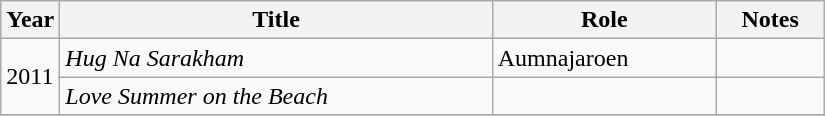<table class="wikitable" style="width:550px">
<tr>
<th width=10>Year</th>
<th>Title</th>
<th>Role</th>
<th>Notes</th>
</tr>
<tr>
<td rowspan=2>2011</td>
<td><em>Hug Na Sarakham</em></td>
<td>Aumnajaroen</td>
<td></td>
</tr>
<tr>
<td><em>Love Summer on the Beach</em></td>
<td></td>
<td></td>
</tr>
<tr>
</tr>
</table>
